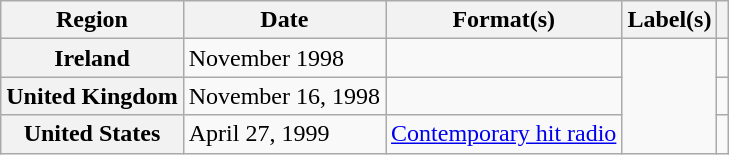<table class="wikitable plainrowheaders">
<tr>
<th scope="col">Region</th>
<th scope="col">Date</th>
<th scope="col">Format(s)</th>
<th scope="col">Label(s)</th>
<th scope="col"></th>
</tr>
<tr>
<th scope="row">Ireland</th>
<td>November 1998</td>
<td></td>
<td rowspan="3"></td>
<td></td>
</tr>
<tr>
<th scope="row">United Kingdom</th>
<td>November 16, 1998</td>
<td></td>
<td></td>
</tr>
<tr>
<th scope="row">United States</th>
<td>April 27, 1999</td>
<td><a href='#'>Contemporary hit radio</a></td>
<td></td>
</tr>
</table>
